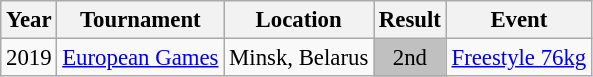<table class="wikitable" style="font-size:95%;">
<tr>
<th>Year</th>
<th>Tournament</th>
<th>Location</th>
<th>Result</th>
<th>Event</th>
</tr>
<tr>
<td>2019</td>
<td><a href='#'>European Games</a></td>
<td>Minsk, Belarus</td>
<td align="center" bgcolor="silver">2nd</td>
<td><a href='#'>Freestyle 76kg</a></td>
</tr>
</table>
